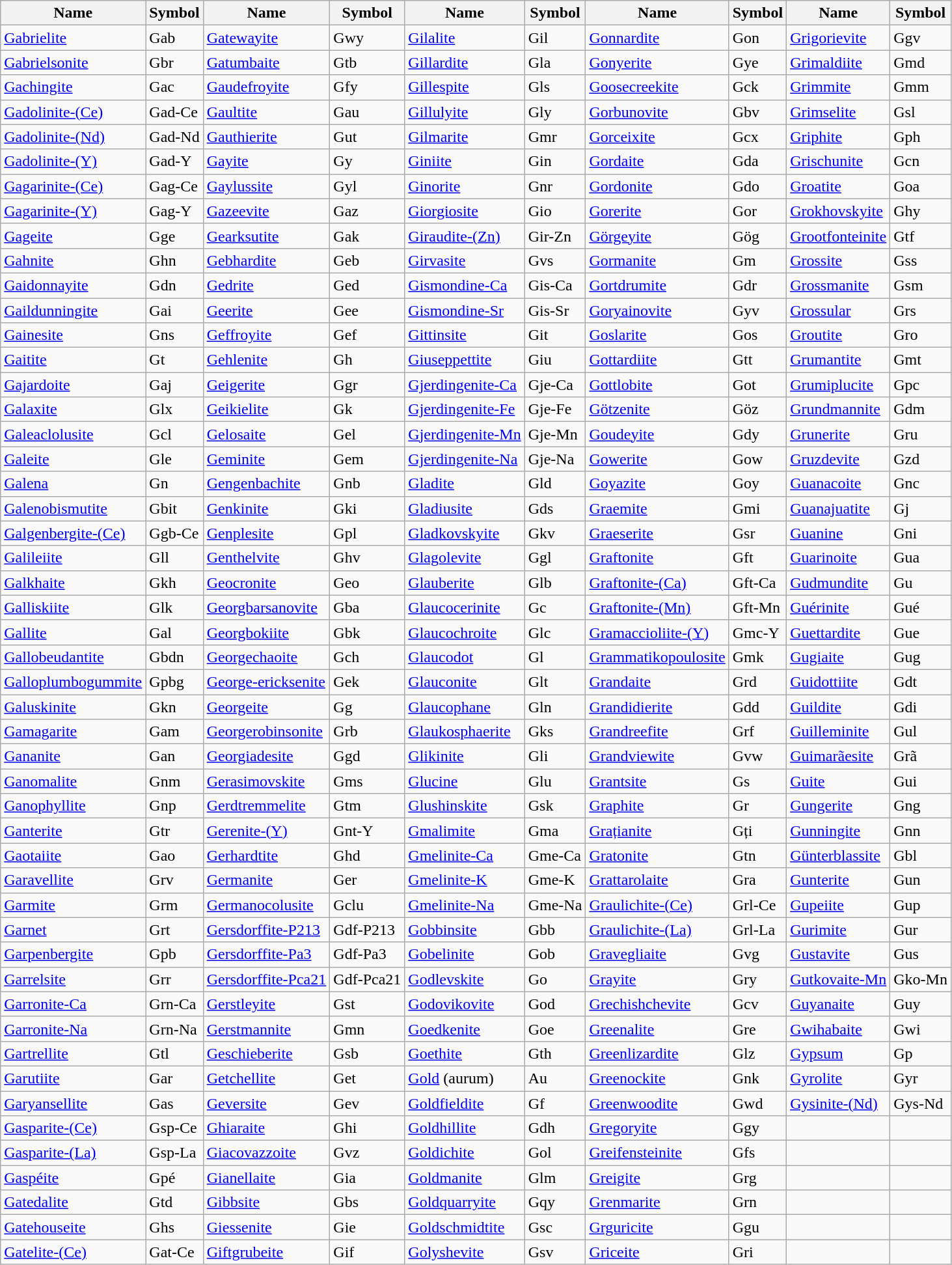<table class="wikitable">
<tr>
<th>Name</th>
<th>Symbol</th>
<th>Name</th>
<th>Symbol</th>
<th>Name</th>
<th>Symbol</th>
<th>Name</th>
<th>Symbol</th>
<th>Name</th>
<th>Symbol</th>
</tr>
<tr>
<td><a href='#'>Gabrielite</a></td>
<td>Gab</td>
<td><a href='#'>Gatewayite</a></td>
<td>Gwy</td>
<td><a href='#'>Gilalite</a></td>
<td>Gil</td>
<td><a href='#'>Gonnardite</a></td>
<td>Gon</td>
<td><a href='#'>Grigorievite</a></td>
<td>Ggv</td>
</tr>
<tr>
<td><a href='#'>Gabrielsonite</a></td>
<td>Gbr</td>
<td><a href='#'>Gatumbaite</a></td>
<td>Gtb</td>
<td><a href='#'>Gillardite</a></td>
<td>Gla</td>
<td><a href='#'>Gonyerite</a></td>
<td>Gye</td>
<td><a href='#'>Grimaldiite</a></td>
<td>Gmd</td>
</tr>
<tr>
<td><a href='#'>Gachingite</a></td>
<td>Gac</td>
<td><a href='#'>Gaudefroyite</a></td>
<td>Gfy</td>
<td><a href='#'>Gillespite</a></td>
<td>Gls</td>
<td><a href='#'>Goosecreekite</a></td>
<td>Gck</td>
<td><a href='#'>Grimmite</a></td>
<td>Gmm</td>
</tr>
<tr>
<td><a href='#'>Gadolinite-(Ce)</a></td>
<td>Gad-Ce</td>
<td><a href='#'>Gaultite</a></td>
<td>Gau</td>
<td><a href='#'>Gillulyite</a></td>
<td>Gly</td>
<td><a href='#'>Gorbunovite</a></td>
<td>Gbv</td>
<td><a href='#'>Grimselite</a></td>
<td>Gsl</td>
</tr>
<tr>
<td><a href='#'>Gadolinite-(Nd)</a></td>
<td>Gad-Nd</td>
<td><a href='#'>Gauthierite</a></td>
<td>Gut</td>
<td><a href='#'>Gilmarite</a></td>
<td>Gmr</td>
<td><a href='#'>Gorceixite</a></td>
<td>Gcx</td>
<td><a href='#'>Griphite</a></td>
<td>Gph</td>
</tr>
<tr>
<td><a href='#'>Gadolinite-(Y)</a></td>
<td>Gad-Y</td>
<td><a href='#'>Gayite</a></td>
<td>Gy</td>
<td><a href='#'>Giniite</a></td>
<td>Gin</td>
<td><a href='#'>Gordaite</a></td>
<td>Gda</td>
<td><a href='#'>Grischunite</a></td>
<td>Gcn</td>
</tr>
<tr>
<td><a href='#'>Gagarinite-(Ce)</a></td>
<td>Gag-Ce</td>
<td><a href='#'>Gaylussite</a></td>
<td>Gyl</td>
<td><a href='#'>Ginorite</a></td>
<td>Gnr</td>
<td><a href='#'>Gordonite</a></td>
<td>Gdo</td>
<td><a href='#'>Groatite</a></td>
<td>Goa</td>
</tr>
<tr>
<td><a href='#'>Gagarinite-(Y)</a></td>
<td>Gag-Y</td>
<td><a href='#'>Gazeevite</a></td>
<td>Gaz</td>
<td><a href='#'>Giorgiosite</a></td>
<td>Gio</td>
<td><a href='#'>Gorerite</a></td>
<td>Gor</td>
<td><a href='#'>Grokhovskyite</a></td>
<td>Ghy</td>
</tr>
<tr>
<td><a href='#'>Gageite</a></td>
<td>Gge</td>
<td><a href='#'>Gearksutite</a></td>
<td>Gak</td>
<td><a href='#'>Giraudite-(Zn)</a></td>
<td>Gir-Zn</td>
<td><a href='#'>Görgeyite</a></td>
<td>Gög</td>
<td><a href='#'>Grootfonteinite</a></td>
<td>Gtf</td>
</tr>
<tr>
<td><a href='#'>Gahnite</a></td>
<td>Ghn</td>
<td><a href='#'>Gebhardite</a></td>
<td>Geb</td>
<td><a href='#'>Girvasite</a></td>
<td>Gvs</td>
<td><a href='#'>Gormanite</a></td>
<td>Gm</td>
<td><a href='#'>Grossite</a></td>
<td>Gss</td>
</tr>
<tr>
<td><a href='#'>Gaidonnayite</a></td>
<td>Gdn</td>
<td><a href='#'>Gedrite</a></td>
<td>Ged</td>
<td><a href='#'>Gismondine-Ca</a></td>
<td>Gis-Ca</td>
<td><a href='#'>Gortdrumite</a></td>
<td>Gdr</td>
<td><a href='#'>Grossmanite</a></td>
<td>Gsm</td>
</tr>
<tr>
<td><a href='#'>Gaildunningite</a></td>
<td>Gai</td>
<td><a href='#'>Geerite</a></td>
<td>Gee</td>
<td><a href='#'>Gismondine-Sr</a></td>
<td>Gis-Sr</td>
<td><a href='#'>Goryainovite</a></td>
<td>Gyv</td>
<td><a href='#'>Grossular</a></td>
<td>Grs</td>
</tr>
<tr>
<td><a href='#'>Gainesite</a></td>
<td>Gns</td>
<td><a href='#'>Geffroyite</a></td>
<td>Gef</td>
<td><a href='#'>Gittinsite</a></td>
<td>Git</td>
<td><a href='#'>Goslarite</a></td>
<td>Gos</td>
<td><a href='#'>Groutite</a></td>
<td>Gro</td>
</tr>
<tr>
<td><a href='#'>Gaitite</a></td>
<td>Gt</td>
<td><a href='#'>Gehlenite</a></td>
<td>Gh</td>
<td><a href='#'>Giuseppettite</a></td>
<td>Giu</td>
<td><a href='#'>Gottardiite</a></td>
<td>Gtt</td>
<td><a href='#'>Grumantite</a></td>
<td>Gmt</td>
</tr>
<tr>
<td><a href='#'>Gajardoite</a></td>
<td>Gaj</td>
<td><a href='#'>Geigerite</a></td>
<td>Ggr</td>
<td><a href='#'>Gjerdingenite-Ca</a></td>
<td>Gje-Ca</td>
<td><a href='#'>Gottlobite</a></td>
<td>Got</td>
<td><a href='#'>Grumiplucite</a></td>
<td>Gpc</td>
</tr>
<tr>
<td><a href='#'>Galaxite</a></td>
<td>Glx</td>
<td><a href='#'>Geikielite</a></td>
<td>Gk</td>
<td><a href='#'>Gjerdingenite-Fe</a></td>
<td>Gje-Fe</td>
<td><a href='#'>Götzenite</a></td>
<td>Göz</td>
<td><a href='#'>Grundmannite</a></td>
<td>Gdm</td>
</tr>
<tr>
<td><a href='#'>Galeaclolusite</a></td>
<td>Gcl</td>
<td><a href='#'>Gelosaite</a></td>
<td>Gel</td>
<td><a href='#'>Gjerdingenite-Mn</a></td>
<td>Gje-Mn</td>
<td><a href='#'>Goudeyite</a></td>
<td>Gdy</td>
<td><a href='#'>Grunerite</a></td>
<td>Gru</td>
</tr>
<tr>
<td><a href='#'>Galeite</a></td>
<td>Gle</td>
<td><a href='#'>Geminite</a></td>
<td>Gem</td>
<td><a href='#'>Gjerdingenite-Na</a></td>
<td>Gje-Na</td>
<td><a href='#'>Gowerite</a></td>
<td>Gow</td>
<td><a href='#'>Gruzdevite</a></td>
<td>Gzd</td>
</tr>
<tr>
<td><a href='#'>Galena</a></td>
<td>Gn</td>
<td><a href='#'>Gengenbachite</a></td>
<td>Gnb</td>
<td><a href='#'>Gladite</a></td>
<td>Gld</td>
<td><a href='#'>Goyazite</a></td>
<td>Goy</td>
<td><a href='#'>Guanacoite</a></td>
<td>Gnc</td>
</tr>
<tr>
<td><a href='#'>Galenobismutite</a></td>
<td>Gbit</td>
<td><a href='#'>Genkinite</a></td>
<td>Gki</td>
<td><a href='#'>Gladiusite</a></td>
<td>Gds</td>
<td><a href='#'>Graemite</a></td>
<td>Gmi</td>
<td><a href='#'>Guanajuatite</a></td>
<td>Gj</td>
</tr>
<tr>
<td><a href='#'>Galgenbergite-(Ce)</a></td>
<td>Ggb-Ce</td>
<td><a href='#'>Genplesite</a></td>
<td>Gpl</td>
<td><a href='#'>Gladkovskyite</a></td>
<td>Gkv</td>
<td><a href='#'>Graeserite</a></td>
<td>Gsr</td>
<td><a href='#'>Guanine</a></td>
<td>Gni</td>
</tr>
<tr>
<td><a href='#'>Galileiite</a></td>
<td>Gll</td>
<td><a href='#'>Genthelvite</a></td>
<td>Ghv</td>
<td><a href='#'>Glagolevite</a></td>
<td>Ggl</td>
<td><a href='#'>Graftonite</a></td>
<td>Gft</td>
<td><a href='#'>Guarinoite</a></td>
<td>Gua</td>
</tr>
<tr>
<td><a href='#'>Galkhaite</a></td>
<td>Gkh</td>
<td><a href='#'>Geocronite</a></td>
<td>Geo</td>
<td><a href='#'>Glauberite</a></td>
<td>Glb</td>
<td><a href='#'>Graftonite-(Ca)</a></td>
<td>Gft-Ca</td>
<td><a href='#'>Gudmundite</a></td>
<td>Gu</td>
</tr>
<tr>
<td><a href='#'>Galliskiite</a></td>
<td>Glk</td>
<td><a href='#'>Georgbarsanovite</a></td>
<td>Gba</td>
<td><a href='#'>Glaucocerinite</a></td>
<td>Gc</td>
<td><a href='#'>Graftonite-(Mn)</a></td>
<td>Gft-Mn</td>
<td><a href='#'>Guérinite</a></td>
<td>Gué</td>
</tr>
<tr>
<td><a href='#'>Gallite</a></td>
<td>Gal</td>
<td><a href='#'>Georgbokiite</a></td>
<td>Gbk</td>
<td><a href='#'>Glaucochroite</a></td>
<td>Glc</td>
<td><a href='#'>Gramaccioliite-(Y)</a></td>
<td>Gmc-Y</td>
<td><a href='#'>Guettardite</a></td>
<td>Gue</td>
</tr>
<tr>
<td><a href='#'>Gallobeudantite</a></td>
<td>Gbdn</td>
<td><a href='#'>Georgechaoite</a></td>
<td>Gch</td>
<td><a href='#'>Glaucodot</a></td>
<td>Gl</td>
<td><a href='#'>Grammatikopoulosite</a></td>
<td>Gmk</td>
<td><a href='#'>Gugiaite</a></td>
<td>Gug</td>
</tr>
<tr>
<td><a href='#'>Galloplumbogummite</a></td>
<td>Gpbg</td>
<td><a href='#'>George-ericksenite</a></td>
<td>Gek</td>
<td><a href='#'>Glauconite</a></td>
<td>Glt</td>
<td><a href='#'>Grandaite</a></td>
<td>Grd</td>
<td><a href='#'>Guidottiite</a></td>
<td>Gdt</td>
</tr>
<tr>
<td><a href='#'>Galuskinite</a></td>
<td>Gkn</td>
<td><a href='#'>Georgeite</a></td>
<td>Gg</td>
<td><a href='#'>Glaucophane</a></td>
<td>Gln</td>
<td><a href='#'>Grandidierite</a></td>
<td>Gdd</td>
<td><a href='#'>Guildite</a></td>
<td>Gdi</td>
</tr>
<tr>
<td><a href='#'>Gamagarite</a></td>
<td>Gam</td>
<td><a href='#'>Georgerobinsonite</a></td>
<td>Grb</td>
<td><a href='#'>Glaukosphaerite</a></td>
<td>Gks</td>
<td><a href='#'>Grandreefite</a></td>
<td>Grf</td>
<td><a href='#'>Guilleminite</a></td>
<td>Gul</td>
</tr>
<tr>
<td><a href='#'>Gananite</a></td>
<td>Gan</td>
<td><a href='#'>Georgiadesite</a></td>
<td>Ggd</td>
<td><a href='#'>Glikinite</a></td>
<td>Gli</td>
<td><a href='#'>Grandviewite</a></td>
<td>Gvw</td>
<td><a href='#'>Guimarãesite</a></td>
<td>Grã</td>
</tr>
<tr>
<td><a href='#'>Ganomalite</a></td>
<td>Gnm</td>
<td><a href='#'>Gerasimovskite</a></td>
<td>Gms</td>
<td><a href='#'>Glucine</a></td>
<td>Glu</td>
<td><a href='#'>Grantsite</a></td>
<td>Gs</td>
<td><a href='#'>Guite</a></td>
<td>Gui</td>
</tr>
<tr>
<td><a href='#'>Ganophyllite</a></td>
<td>Gnp</td>
<td><a href='#'>Gerdtremmelite</a></td>
<td>Gtm</td>
<td><a href='#'>Glushinskite</a></td>
<td>Gsk</td>
<td><a href='#'>Graphite</a></td>
<td>Gr</td>
<td><a href='#'>Gungerite</a></td>
<td>Gng</td>
</tr>
<tr>
<td><a href='#'>Ganterite</a></td>
<td>Gtr</td>
<td><a href='#'>Gerenite-(Y)</a></td>
<td>Gnt-Y</td>
<td><a href='#'>Gmalimite</a></td>
<td>Gma</td>
<td><a href='#'>Grațianite</a></td>
<td>Gți</td>
<td><a href='#'>Gunningite</a></td>
<td>Gnn</td>
</tr>
<tr>
<td><a href='#'>Gaotaiite</a></td>
<td>Gao</td>
<td><a href='#'>Gerhardtite</a></td>
<td>Ghd</td>
<td><a href='#'>Gmelinite-Ca</a></td>
<td>Gme-Ca</td>
<td><a href='#'>Gratonite</a></td>
<td>Gtn</td>
<td><a href='#'>Günterblassite</a></td>
<td>Gbl</td>
</tr>
<tr>
<td><a href='#'>Garavellite</a></td>
<td>Grv</td>
<td><a href='#'>Germanite</a></td>
<td>Ger</td>
<td><a href='#'>Gmelinite-K</a></td>
<td>Gme-K</td>
<td><a href='#'>Grattarolaite</a></td>
<td>Gra</td>
<td><a href='#'>Gunterite</a></td>
<td>Gun</td>
</tr>
<tr>
<td><a href='#'>Garmite</a></td>
<td>Grm</td>
<td><a href='#'>Germanocolusite</a></td>
<td>Gclu</td>
<td><a href='#'>Gmelinite-Na</a></td>
<td>Gme-Na</td>
<td><a href='#'>Graulichite-(Ce)</a></td>
<td>Grl-Ce</td>
<td><a href='#'>Gupeiite</a></td>
<td>Gup</td>
</tr>
<tr>
<td><a href='#'>Garnet</a></td>
<td>Grt</td>
<td><a href='#'>Gersdorffite-P213</a></td>
<td>Gdf-P213</td>
<td><a href='#'>Gobbinsite</a></td>
<td>Gbb</td>
<td><a href='#'>Graulichite-(La)</a></td>
<td>Grl-La</td>
<td><a href='#'>Gurimite</a></td>
<td>Gur</td>
</tr>
<tr>
<td><a href='#'>Garpenbergite</a></td>
<td>Gpb</td>
<td><a href='#'>Gersdorffite-Pa3</a></td>
<td>Gdf-Pa3</td>
<td><a href='#'>Gobelinite</a></td>
<td>Gob</td>
<td><a href='#'>Gravegliaite</a></td>
<td>Gvg</td>
<td><a href='#'>Gustavite</a></td>
<td>Gus</td>
</tr>
<tr>
<td><a href='#'>Garrelsite</a></td>
<td>Grr</td>
<td><a href='#'>Gersdorffite-Pca21</a></td>
<td>Gdf-Pca21</td>
<td><a href='#'>Godlevskite</a></td>
<td>Go</td>
<td><a href='#'>Grayite</a></td>
<td>Gry</td>
<td><a href='#'>Gutkovaite-Mn</a></td>
<td>Gko-Mn</td>
</tr>
<tr>
<td><a href='#'>Garronite-Ca</a></td>
<td>Grn-Ca</td>
<td><a href='#'>Gerstleyite</a></td>
<td>Gst</td>
<td><a href='#'>Godovikovite</a></td>
<td>God</td>
<td><a href='#'>Grechishchevite</a></td>
<td>Gcv</td>
<td><a href='#'>Guyanaite</a></td>
<td>Guy</td>
</tr>
<tr>
<td><a href='#'>Garronite-Na</a></td>
<td>Grn-Na</td>
<td><a href='#'>Gerstmannite</a></td>
<td>Gmn</td>
<td><a href='#'>Goedkenite</a></td>
<td>Goe</td>
<td><a href='#'>Greenalite</a></td>
<td>Gre</td>
<td><a href='#'>Gwihabaite</a></td>
<td>Gwi</td>
</tr>
<tr>
<td><a href='#'>Gartrellite</a></td>
<td>Gtl</td>
<td><a href='#'>Geschieberite</a></td>
<td>Gsb</td>
<td><a href='#'>Goethite</a></td>
<td>Gth</td>
<td><a href='#'>Greenlizardite</a></td>
<td>Glz</td>
<td><a href='#'>Gypsum</a></td>
<td>Gp</td>
</tr>
<tr>
<td><a href='#'>Garutiite</a></td>
<td>Gar</td>
<td><a href='#'>Getchellite</a></td>
<td>Get</td>
<td><a href='#'>Gold</a> (aurum)</td>
<td>Au</td>
<td><a href='#'>Greenockite</a></td>
<td>Gnk</td>
<td><a href='#'>Gyrolite</a></td>
<td>Gyr</td>
</tr>
<tr>
<td><a href='#'>Garyansellite</a></td>
<td>Gas</td>
<td><a href='#'>Geversite</a></td>
<td>Gev</td>
<td><a href='#'>Goldfieldite</a></td>
<td>Gf</td>
<td><a href='#'>Greenwoodite</a></td>
<td>Gwd</td>
<td><a href='#'>Gysinite-(Nd)</a></td>
<td>Gys-Nd</td>
</tr>
<tr>
<td><a href='#'>Gasparite-(Ce)</a></td>
<td>Gsp-Ce</td>
<td><a href='#'>Ghiaraite</a></td>
<td>Ghi</td>
<td><a href='#'>Goldhillite</a></td>
<td>Gdh</td>
<td><a href='#'>Gregoryite</a></td>
<td>Ggy</td>
<td></td>
<td></td>
</tr>
<tr>
<td><a href='#'>Gasparite-(La)</a></td>
<td>Gsp-La</td>
<td><a href='#'>Giacovazzoite</a></td>
<td>Gvz</td>
<td><a href='#'>Goldichite</a></td>
<td>Gol</td>
<td><a href='#'>Greifensteinite</a></td>
<td>Gfs</td>
<td></td>
<td></td>
</tr>
<tr>
<td><a href='#'>Gaspéite</a></td>
<td>Gpé</td>
<td><a href='#'>Gianellaite</a></td>
<td>Gia</td>
<td><a href='#'>Goldmanite</a></td>
<td>Glm</td>
<td><a href='#'>Greigite</a></td>
<td>Grg</td>
<td></td>
<td></td>
</tr>
<tr>
<td><a href='#'>Gatedalite</a></td>
<td>Gtd</td>
<td><a href='#'>Gibbsite</a></td>
<td>Gbs</td>
<td><a href='#'>Goldquarryite</a></td>
<td>Gqy</td>
<td><a href='#'>Grenmarite</a></td>
<td>Grn</td>
<td></td>
<td></td>
</tr>
<tr>
<td><a href='#'>Gatehouseite</a></td>
<td>Ghs</td>
<td><a href='#'>Giessenite</a></td>
<td>Gie</td>
<td><a href='#'>Goldschmidtite</a></td>
<td>Gsc</td>
<td><a href='#'>Grguricite</a></td>
<td>Ggu</td>
<td></td>
<td></td>
</tr>
<tr>
<td><a href='#'>Gatelite-(Ce)</a></td>
<td>Gat-Ce</td>
<td><a href='#'>Giftgrubeite</a></td>
<td>Gif</td>
<td><a href='#'>Golyshevite</a></td>
<td>Gsv</td>
<td><a href='#'>Griceite</a></td>
<td>Gri</td>
<td></td>
<td></td>
</tr>
</table>
